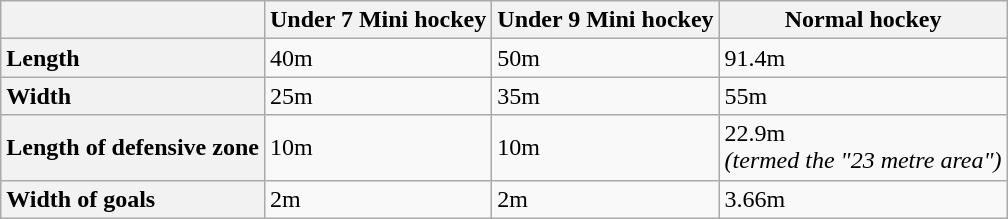<table class="wikitable">
<tr>
<th></th>
<th>Under 7 Mini hockey</th>
<th>Under 9 Mini hockey</th>
<th>Normal hockey</th>
</tr>
<tr>
<th style="text-align: left">Length</th>
<td>40m</td>
<td>50m</td>
<td>91.4m</td>
</tr>
<tr>
<th style="text-align: left">Width</th>
<td>25m</td>
<td>35m</td>
<td>55m</td>
</tr>
<tr>
<th style="text-align: left">Length of defensive zone</th>
<td>10m</td>
<td>10m</td>
<td>22.9m<br><em>(termed the "23 metre area")</em></td>
</tr>
<tr>
<th style="text-align: left">Width of goals</th>
<td>2m</td>
<td>2m</td>
<td>3.66m</td>
</tr>
</table>
